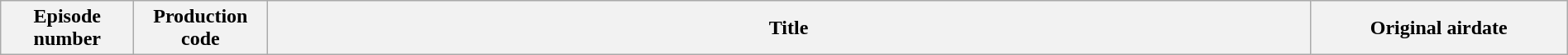<table class="wikitable plainrowheaders" style="width:100%; margin:auto; background:#FFFFFF;">
<tr>
<th width="100">Episode number</th>
<th width="100">Production code</th>
<th>Title</th>
<th width="200">Original airdate<br>








</th>
</tr>
</table>
